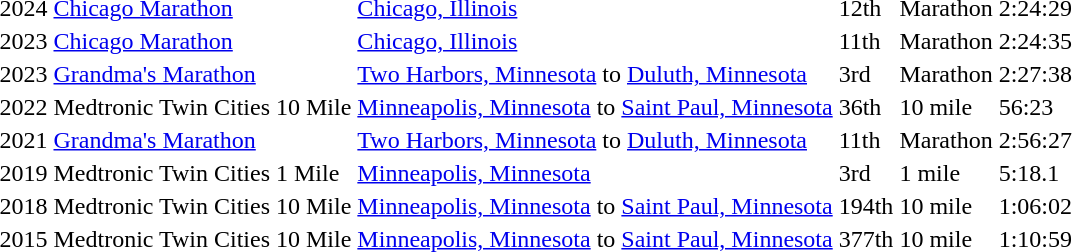<table>
<tr>
<td>2024</td>
<td><a href='#'>Chicago Marathon</a></td>
<td><a href='#'>Chicago, Illinois</a></td>
<td>12th</td>
<td>Marathon</td>
<td>2:24:29</td>
</tr>
<tr>
<td>2023</td>
<td><a href='#'>Chicago Marathon</a></td>
<td><a href='#'>Chicago, Illinois</a></td>
<td>11th</td>
<td>Marathon</td>
<td>2:24:35</td>
</tr>
<tr>
<td>2023</td>
<td><a href='#'>Grandma's Marathon</a></td>
<td><a href='#'>Two Harbors, Minnesota</a> to <a href='#'>Duluth, Minnesota</a></td>
<td>3rd</td>
<td>Marathon</td>
<td>2:27:38</td>
</tr>
<tr>
<td>2022</td>
<td>Medtronic Twin Cities 10 Mile</td>
<td><a href='#'>Minneapolis, Minnesota</a> to <a href='#'>Saint Paul, Minnesota</a></td>
<td>36th</td>
<td>10 mile</td>
<td>56:23</td>
</tr>
<tr>
<td>2021</td>
<td><a href='#'>Grandma's Marathon</a></td>
<td><a href='#'>Two Harbors, Minnesota</a> to <a href='#'>Duluth, Minnesota</a></td>
<td>11th</td>
<td>Marathon</td>
<td>2:56:27</td>
</tr>
<tr>
<td>2019</td>
<td>Medtronic Twin Cities 1 Mile</td>
<td><a href='#'>Minneapolis, Minnesota</a></td>
<td>3rd</td>
<td>1 mile</td>
<td>5:18.1</td>
</tr>
<tr>
<td>2018</td>
<td>Medtronic Twin Cities 10 Mile</td>
<td><a href='#'>Minneapolis, Minnesota</a> to <a href='#'>Saint Paul, Minnesota</a></td>
<td>194th</td>
<td>10 mile</td>
<td>1:06:02</td>
</tr>
<tr>
<td>2015</td>
<td>Medtronic Twin Cities 10 Mile</td>
<td><a href='#'>Minneapolis, Minnesota</a> to <a href='#'>Saint Paul, Minnesota</a></td>
<td>377th</td>
<td>10 mile</td>
<td>1:10:59</td>
</tr>
<tr>
</tr>
</table>
